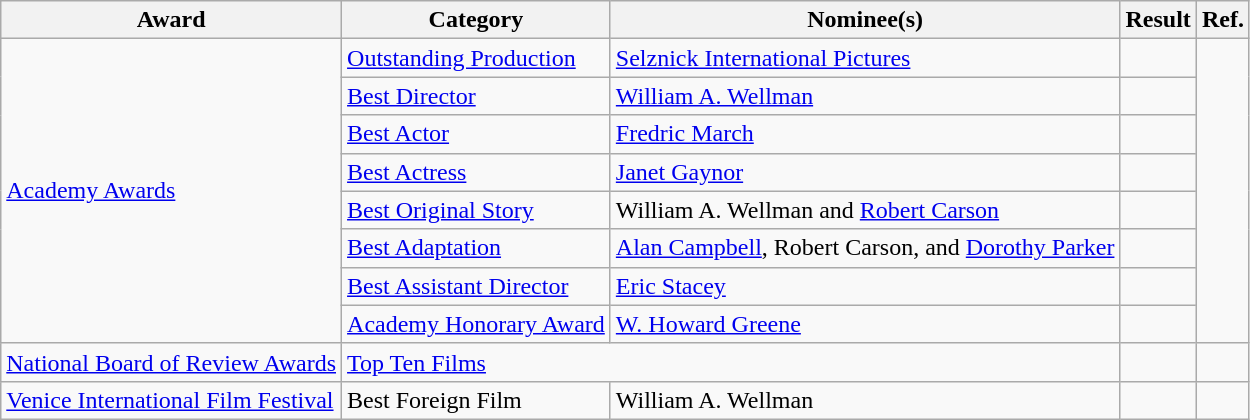<table class="wikitable plainrowheaders">
<tr>
<th>Award</th>
<th>Category</th>
<th>Nominee(s)</th>
<th>Result</th>
<th>Ref.</th>
</tr>
<tr>
<td rowspan="8"><a href='#'>Academy Awards</a></td>
<td><a href='#'>Outstanding Production</a></td>
<td><a href='#'>Selznick International Pictures</a></td>
<td></td>
<td align="center" rowspan="8"></td>
</tr>
<tr>
<td><a href='#'>Best Director</a></td>
<td><a href='#'>William A. Wellman</a></td>
<td></td>
</tr>
<tr>
<td><a href='#'>Best Actor</a></td>
<td><a href='#'>Fredric March</a></td>
<td></td>
</tr>
<tr>
<td><a href='#'>Best Actress</a></td>
<td><a href='#'>Janet Gaynor</a></td>
<td></td>
</tr>
<tr>
<td><a href='#'>Best Original Story</a></td>
<td>William A. Wellman and <a href='#'>Robert Carson</a></td>
<td></td>
</tr>
<tr>
<td><a href='#'>Best Adaptation</a></td>
<td><a href='#'>Alan Campbell</a>, Robert Carson, and <a href='#'>Dorothy Parker</a></td>
<td></td>
</tr>
<tr>
<td><a href='#'>Best Assistant Director</a></td>
<td><a href='#'>Eric Stacey</a></td>
<td></td>
</tr>
<tr>
<td><a href='#'>Academy Honorary Award</a></td>
<td><a href='#'>W. Howard Greene</a></td>
<td></td>
</tr>
<tr>
<td><a href='#'>National Board of Review Awards</a></td>
<td colspan="2"><a href='#'>Top Ten Films</a></td>
<td></td>
<td align="center"></td>
</tr>
<tr>
<td><a href='#'>Venice International Film Festival</a></td>
<td>Best Foreign Film</td>
<td>William A. Wellman</td>
<td></td>
<td align="center"></td>
</tr>
</table>
